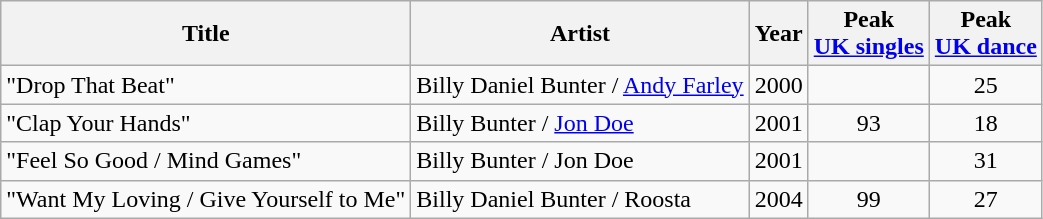<table class="wikitable sortable">
<tr>
<th>Title</th>
<th>Artist</th>
<th>Year</th>
<th>Peak<br><a href='#'>UK singles</a></th>
<th>Peak<br><a href='#'>UK dance</a></th>
</tr>
<tr>
<td>"Drop That Beat"</td>
<td>Billy Daniel Bunter / <a href='#'>Andy Farley</a></td>
<td>2000</td>
<td></td>
<td style="text-align:center;">25</td>
</tr>
<tr>
<td>"Clap Your Hands"</td>
<td>Billy Bunter / <a href='#'>Jon Doe</a></td>
<td>2001</td>
<td style="text-align:center;">93</td>
<td style="text-align:center;">18</td>
</tr>
<tr>
<td>"Feel So Good / Mind Games"</td>
<td>Billy Bunter / Jon Doe</td>
<td>2001</td>
<td></td>
<td style="text-align:center;">31</td>
</tr>
<tr>
<td>"Want My Loving / Give Yourself to Me"</td>
<td>Billy Daniel Bunter / Roosta</td>
<td>2004</td>
<td style="text-align:center;">99</td>
<td style="text-align:center;">27</td>
</tr>
</table>
